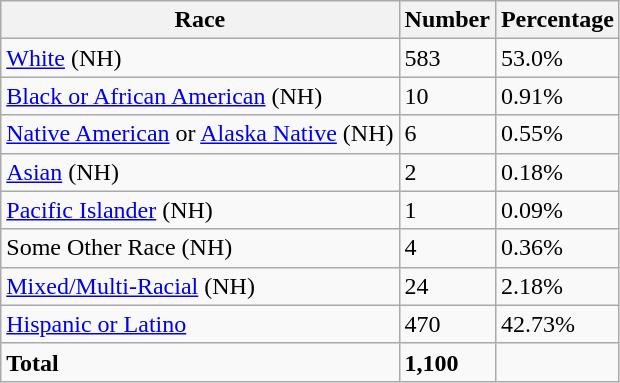<table class="wikitable">
<tr>
<th>Race</th>
<th>Number</th>
<th>Percentage</th>
</tr>
<tr>
<td><a href='#'>White</a> (NH)</td>
<td>583</td>
<td>53.0%</td>
</tr>
<tr>
<td><a href='#'>Black or African American</a> (NH)</td>
<td>10</td>
<td>0.91%</td>
</tr>
<tr>
<td><a href='#'>Native American</a> or <a href='#'>Alaska Native</a> (NH)</td>
<td>6</td>
<td>0.55%</td>
</tr>
<tr>
<td><a href='#'>Asian</a> (NH)</td>
<td>2</td>
<td>0.18%</td>
</tr>
<tr>
<td><a href='#'>Pacific Islander</a> (NH)</td>
<td>1</td>
<td>0.09%</td>
</tr>
<tr>
<td>Some Other Race (NH)</td>
<td>4</td>
<td>0.36%</td>
</tr>
<tr>
<td><a href='#'>Mixed/Multi-Racial</a> (NH)</td>
<td>24</td>
<td>2.18%</td>
</tr>
<tr>
<td><a href='#'>Hispanic or Latino</a></td>
<td>470</td>
<td>42.73%</td>
</tr>
<tr>
<td><strong>Total</strong></td>
<td><strong>1,100</strong></td>
<td></td>
</tr>
</table>
